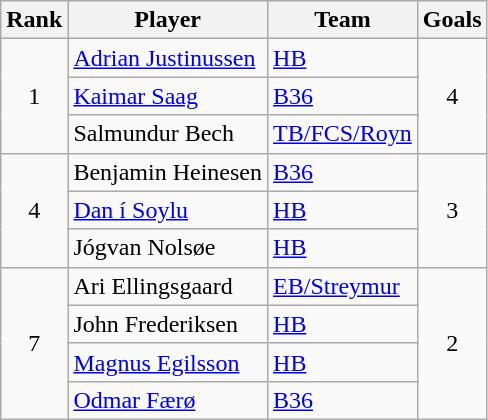<table class="wikitable" style="text-align:left;">
<tr>
<th>Rank</th>
<th>Player</th>
<th>Team</th>
<th>Goals</th>
</tr>
<tr>
<td rowspan=3 align=center>1</td>
<td> <a href='#'>Adrian Justinussen</a></td>
<td><a href='#'>HB</a></td>
<td rowspan=3 align=center>4</td>
</tr>
<tr>
<td> <a href='#'>Kaimar Saag</a></td>
<td><a href='#'>B36</a></td>
</tr>
<tr>
<td> Salmundur Bech</td>
<td><a href='#'>TB/FCS/Royn</a></td>
</tr>
<tr>
<td rowspan=3 align=center>4</td>
<td> Benjamin Heinesen</td>
<td><a href='#'>B36</a></td>
<td rowspan=3 align=center>3</td>
</tr>
<tr>
<td> <a href='#'>Dan í Soylu</a></td>
<td><a href='#'>HB</a></td>
</tr>
<tr>
<td> Jógvan Nolsøe</td>
<td><a href='#'>HB</a></td>
</tr>
<tr>
<td rowspan=4 align=center>7</td>
<td> Ari Ellingsgaard</td>
<td><a href='#'>EB/Streymur</a></td>
<td rowspan=4 align=center>2</td>
</tr>
<tr>
<td> John Frederiksen</td>
<td><a href='#'>HB</a></td>
</tr>
<tr>
<td> <a href='#'>Magnus Egilsson</a></td>
<td><a href='#'>HB</a></td>
</tr>
<tr>
<td> <a href='#'>Odmar Færø</a></td>
<td><a href='#'>B36</a></td>
</tr>
</table>
